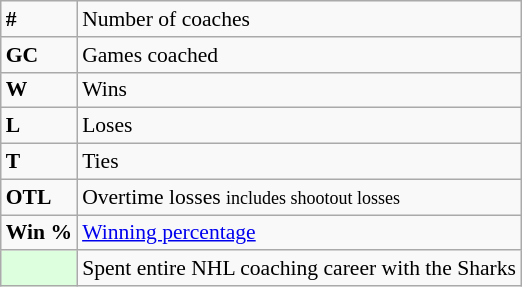<table class="wikitable" style="font-size:90%;">
<tr>
<td><strong>#</strong></td>
<td>Number of coaches</td>
</tr>
<tr>
<td><strong>GC</strong></td>
<td>Games coached</td>
</tr>
<tr>
<td><strong>W</strong></td>
<td>Wins</td>
</tr>
<tr>
<td><strong>L</strong></td>
<td>Loses</td>
</tr>
<tr>
<td><strong>T</strong></td>
<td>Ties</td>
</tr>
<tr>
<td><strong>OTL</strong></td>
<td>Overtime losses <small>includes shootout losses</small></td>
</tr>
<tr>
<td><strong>Win %</strong></td>
<td><a href='#'>Winning percentage</a></td>
</tr>
<tr>
<td style="background-color:#dfd"><strong></strong></td>
<td>Spent entire NHL coaching career with the Sharks</td>
</tr>
</table>
